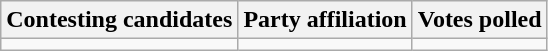<table class="wikitable sortable">
<tr>
<th>Contesting candidates</th>
<th>Party affiliation</th>
<th>Votes polled</th>
</tr>
<tr>
<td></td>
<td></td>
<td></td>
</tr>
</table>
